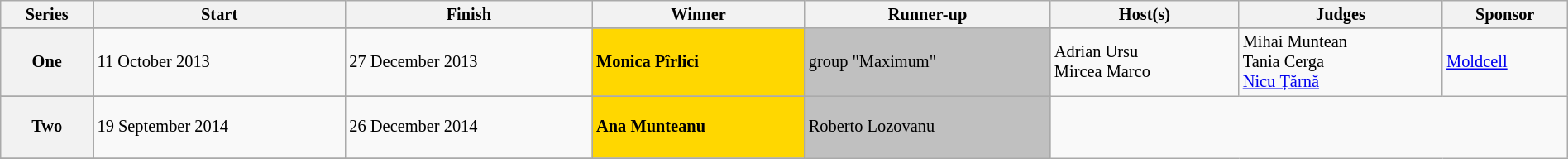<table class="wikitable"  style="font-size:85%; width:100%;">
<tr>
<th scope="col">Series</th>
<th scope="col">Start</th>
<th scope="col">Finish</th>
<th scope="col">Winner</th>
<th scope="col">Runner-up</th>
<th scope="col">Host(s)</th>
<th scope="col">Judges</th>
<th scope="col">Sponsor</th>
</tr>
<tr>
</tr>
<tr style="height:50px;">
<th scope="row">One</th>
<td>11 October 2013</td>
<td>27 December 2013</td>
<td bgcolor="gold"><strong>Monica Pîrlici</strong></td>
<td bgcolor="silver">group "Maximum"</td>
<td rowspan=2>Adrian Ursu<br>Mircea Marco</td>
<td rowspan=2>Mihai Muntean<br>Tania Cerga<br><a href='#'>Nicu Țărnă</a></td>
<td rowspan=2><a href='#'>Moldcell</a></td>
</tr>
<tr>
</tr>
<tr style="height:50px;">
<th scope="row">Two</th>
<td>19 September 2014</td>
<td>26 December 2014</td>
<td bgcolor="gold"><strong>Ana Munteanu</strong></td>
<td bgcolor="silver">Roberto Lozovanu</td>
</tr>
<tr>
</tr>
</table>
